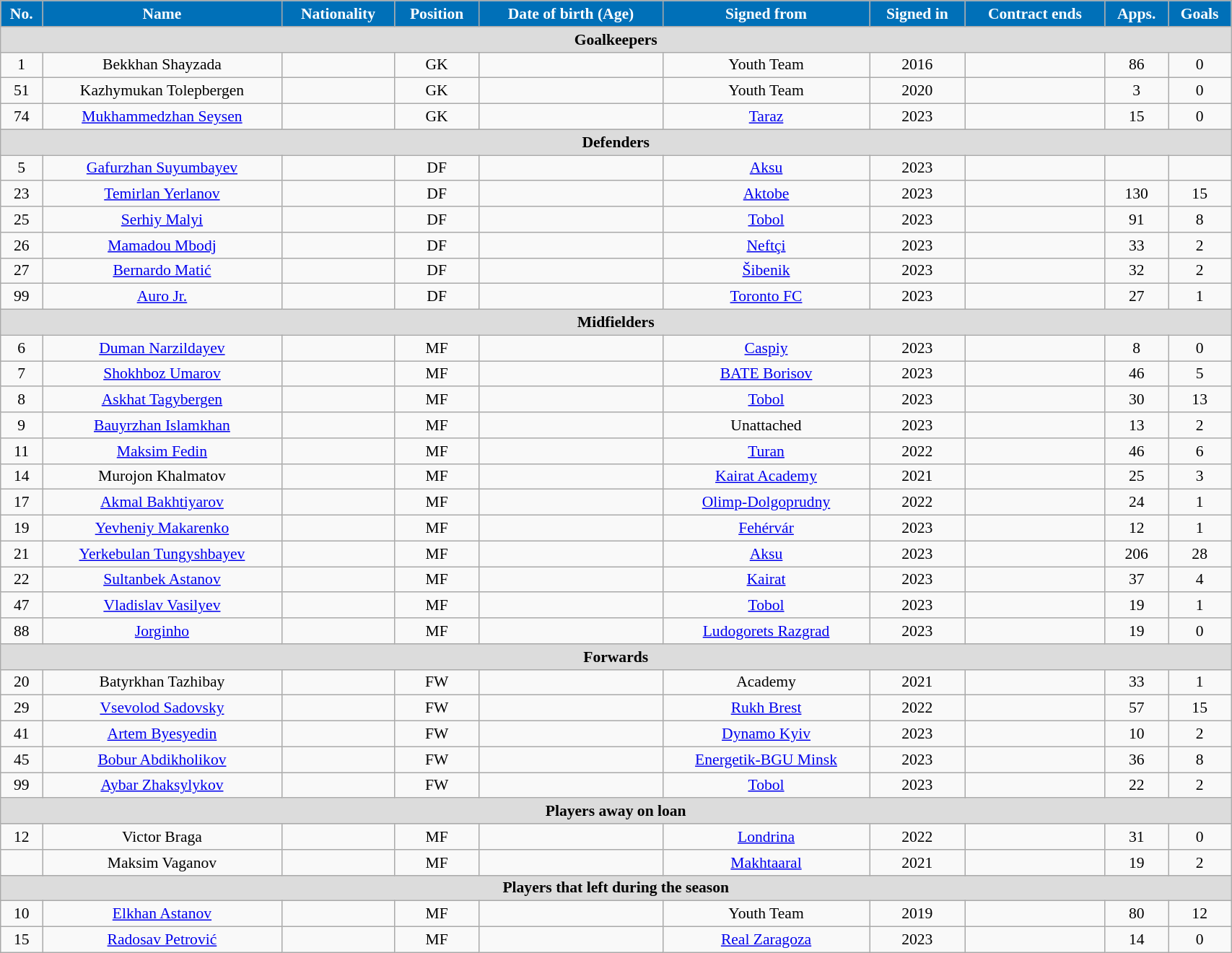<table class="wikitable"  style="text-align:center; font-size:90%; width:90%;">
<tr>
<th style="background:#0070B8; color:#FFFFFF; text-align:center;">No.</th>
<th style="background:#0070B8; color:#FFFFFF; text-align:center;">Name</th>
<th style="background:#0070B8; color:#FFFFFF; text-align:center;">Nationality</th>
<th style="background:#0070B8; color:#FFFFFF; text-align:center;">Position</th>
<th style="background:#0070B8; color:#FFFFFF; text-align:center;">Date of birth (Age)</th>
<th style="background:#0070B8; color:#FFFFFF; text-align:center;">Signed from</th>
<th style="background:#0070B8; color:#FFFFFF; text-align:center;">Signed in</th>
<th style="background:#0070B8; color:#FFFFFF; text-align:center;">Contract ends</th>
<th style="background:#0070B8; color:#FFFFFF; text-align:center;">Apps.</th>
<th style="background:#0070B8; color:#FFFFFF; text-align:center;">Goals</th>
</tr>
<tr>
<th colspan="11"  style="background:#dcdcdc; text-align:center;">Goalkeepers</th>
</tr>
<tr>
<td>1</td>
<td>Bekkhan Shayzada</td>
<td></td>
<td>GK</td>
<td></td>
<td>Youth Team</td>
<td>2016</td>
<td></td>
<td>86</td>
<td>0</td>
</tr>
<tr>
<td>51</td>
<td>Kazhymukan Tolepbergen</td>
<td></td>
<td>GK</td>
<td></td>
<td>Youth Team</td>
<td>2020</td>
<td></td>
<td>3</td>
<td>0</td>
</tr>
<tr>
<td>74</td>
<td><a href='#'>Mukhammedzhan Seysen</a></td>
<td></td>
<td>GK</td>
<td></td>
<td><a href='#'>Taraz</a></td>
<td>2023</td>
<td></td>
<td>15</td>
<td>0</td>
</tr>
<tr>
<th colspan="11"  style="background:#dcdcdc; text-align:center;">Defenders</th>
</tr>
<tr>
<td>5</td>
<td><a href='#'>Gafurzhan Suyumbayev</a></td>
<td></td>
<td>DF</td>
<td></td>
<td><a href='#'>Aksu</a></td>
<td>2023</td>
<td></td>
<td></td>
<td></td>
</tr>
<tr>
<td>23</td>
<td><a href='#'>Temirlan Yerlanov</a></td>
<td></td>
<td>DF</td>
<td></td>
<td><a href='#'>Aktobe</a></td>
<td>2023</td>
<td></td>
<td>130</td>
<td>15</td>
</tr>
<tr>
<td>25</td>
<td><a href='#'>Serhiy Malyi</a></td>
<td></td>
<td>DF</td>
<td></td>
<td><a href='#'>Tobol</a></td>
<td>2023</td>
<td></td>
<td>91</td>
<td>8</td>
</tr>
<tr>
<td>26</td>
<td><a href='#'>Mamadou Mbodj</a></td>
<td></td>
<td>DF</td>
<td></td>
<td><a href='#'>Neftçi</a></td>
<td>2023</td>
<td></td>
<td>33</td>
<td>2</td>
</tr>
<tr>
<td>27</td>
<td><a href='#'>Bernardo Matić</a></td>
<td></td>
<td>DF</td>
<td></td>
<td><a href='#'>Šibenik</a></td>
<td>2023</td>
<td></td>
<td>32</td>
<td>2</td>
</tr>
<tr>
<td>99</td>
<td><a href='#'>Auro Jr.</a></td>
<td></td>
<td>DF</td>
<td></td>
<td><a href='#'>Toronto FC</a></td>
<td>2023</td>
<td></td>
<td>27</td>
<td>1</td>
</tr>
<tr>
<th colspan="11"  style="background:#dcdcdc; text-align:center;">Midfielders</th>
</tr>
<tr>
<td>6</td>
<td><a href='#'>Duman Narzildayev</a></td>
<td></td>
<td>MF</td>
<td></td>
<td><a href='#'>Caspiy</a></td>
<td>2023</td>
<td></td>
<td>8</td>
<td>0</td>
</tr>
<tr>
<td>7</td>
<td><a href='#'>Shokhboz Umarov</a></td>
<td></td>
<td>MF</td>
<td></td>
<td><a href='#'>BATE Borisov</a></td>
<td>2023</td>
<td></td>
<td>46</td>
<td>5</td>
</tr>
<tr>
<td>8</td>
<td><a href='#'>Askhat Tagybergen</a></td>
<td></td>
<td>MF</td>
<td></td>
<td><a href='#'>Tobol</a></td>
<td>2023</td>
<td></td>
<td>30</td>
<td>13</td>
</tr>
<tr>
<td>9</td>
<td><a href='#'>Bauyrzhan Islamkhan</a></td>
<td></td>
<td>MF</td>
<td></td>
<td>Unattached</td>
<td>2023</td>
<td></td>
<td>13</td>
<td>2</td>
</tr>
<tr>
<td>11</td>
<td><a href='#'>Maksim Fedin</a></td>
<td></td>
<td>MF</td>
<td></td>
<td><a href='#'>Turan</a></td>
<td>2022</td>
<td></td>
<td>46</td>
<td>6</td>
</tr>
<tr>
<td>14</td>
<td>Murojon Khalmatov</td>
<td></td>
<td>MF</td>
<td></td>
<td><a href='#'>Kairat Academy</a></td>
<td>2021</td>
<td></td>
<td>25</td>
<td>3</td>
</tr>
<tr>
<td>17</td>
<td><a href='#'>Akmal Bakhtiyarov</a></td>
<td></td>
<td>MF</td>
<td></td>
<td><a href='#'>Olimp-Dolgoprudny</a></td>
<td>2022</td>
<td></td>
<td>24</td>
<td>1</td>
</tr>
<tr>
<td>19</td>
<td><a href='#'>Yevheniy Makarenko</a></td>
<td></td>
<td>MF</td>
<td></td>
<td><a href='#'>Fehérvár</a></td>
<td>2023</td>
<td></td>
<td>12</td>
<td>1</td>
</tr>
<tr>
<td>21</td>
<td><a href='#'>Yerkebulan Tungyshbayev</a></td>
<td></td>
<td>MF</td>
<td></td>
<td><a href='#'>Aksu</a></td>
<td>2023</td>
<td></td>
<td>206</td>
<td>28</td>
</tr>
<tr>
<td>22</td>
<td><a href='#'>Sultanbek Astanov</a></td>
<td></td>
<td>MF</td>
<td></td>
<td><a href='#'>Kairat</a></td>
<td>2023</td>
<td></td>
<td>37</td>
<td>4</td>
</tr>
<tr>
<td>47</td>
<td><a href='#'>Vladislav Vasilyev</a></td>
<td></td>
<td>MF</td>
<td></td>
<td><a href='#'>Tobol</a></td>
<td>2023</td>
<td></td>
<td>19</td>
<td>1</td>
</tr>
<tr>
<td>88</td>
<td><a href='#'>Jorginho</a></td>
<td></td>
<td>MF</td>
<td></td>
<td><a href='#'>Ludogorets Razgrad</a></td>
<td>2023</td>
<td></td>
<td>19</td>
<td>0</td>
</tr>
<tr>
<th colspan="11"  style="background:#dcdcdc; text-align:center;">Forwards</th>
</tr>
<tr>
<td>20</td>
<td>Batyrkhan Tazhibay</td>
<td></td>
<td>FW</td>
<td></td>
<td>Academy</td>
<td>2021</td>
<td></td>
<td>33</td>
<td>1</td>
</tr>
<tr>
<td>29</td>
<td><a href='#'>Vsevolod Sadovsky</a></td>
<td></td>
<td>FW</td>
<td></td>
<td><a href='#'>Rukh Brest</a></td>
<td>2022</td>
<td></td>
<td>57</td>
<td>15</td>
</tr>
<tr>
<td>41</td>
<td><a href='#'>Artem Byesyedin</a></td>
<td></td>
<td>FW</td>
<td></td>
<td><a href='#'>Dynamo Kyiv</a></td>
<td>2023</td>
<td></td>
<td>10</td>
<td>2</td>
</tr>
<tr>
<td>45</td>
<td><a href='#'>Bobur Abdikholikov</a></td>
<td></td>
<td>FW</td>
<td></td>
<td><a href='#'>Energetik-BGU Minsk</a></td>
<td>2023</td>
<td></td>
<td>36</td>
<td>8</td>
</tr>
<tr>
<td>99</td>
<td><a href='#'>Aybar Zhaksylykov</a></td>
<td></td>
<td>FW</td>
<td></td>
<td><a href='#'>Tobol</a></td>
<td>2023</td>
<td></td>
<td>22</td>
<td>2</td>
</tr>
<tr>
<th colspan="11"  style="background:#dcdcdc; text-align:center;">Players away on loan</th>
</tr>
<tr>
<td>12</td>
<td>Victor Braga</td>
<td></td>
<td>MF</td>
<td></td>
<td><a href='#'>Londrina</a></td>
<td>2022</td>
<td></td>
<td>31</td>
<td>0</td>
</tr>
<tr>
<td></td>
<td>Maksim Vaganov</td>
<td></td>
<td>MF</td>
<td></td>
<td><a href='#'>Makhtaaral</a></td>
<td>2021</td>
<td></td>
<td>19</td>
<td>2</td>
</tr>
<tr>
<th colspan="11"  style="background:#dcdcdc; text-align:center;">Players that left during the season</th>
</tr>
<tr>
<td>10</td>
<td><a href='#'>Elkhan Astanov</a></td>
<td></td>
<td>MF</td>
<td></td>
<td>Youth Team</td>
<td>2019</td>
<td></td>
<td>80</td>
<td>12</td>
</tr>
<tr>
<td>15</td>
<td><a href='#'>Radosav Petrović</a></td>
<td></td>
<td>MF</td>
<td></td>
<td><a href='#'>Real Zaragoza</a></td>
<td>2023</td>
<td></td>
<td>14</td>
<td>0</td>
</tr>
</table>
